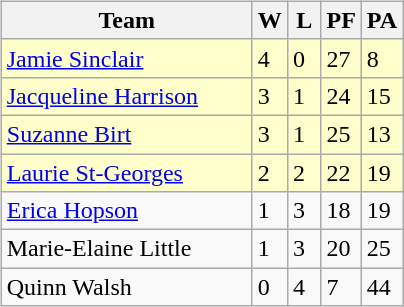<table>
<tr>
<td valign=top width=10%><br><table class=wikitable>
<tr>
<th width=160>Team</th>
<th width=15>W</th>
<th width=15>L</th>
<th width=15>PF</th>
<th width=15>PA</th>
</tr>
<tr bgcolor=#ffffcc>
<td> <a href='#'>Jamie Sinclair</a></td>
<td>4</td>
<td>0</td>
<td>27</td>
<td>8</td>
</tr>
<tr bgcolor=#ffffcc>
<td> <a href='#'>Jacqueline Harrison</a></td>
<td>3</td>
<td>1</td>
<td>24</td>
<td>15</td>
</tr>
<tr bgcolor=#ffffcc>
<td> <a href='#'>Suzanne Birt</a></td>
<td>3</td>
<td>1</td>
<td>25</td>
<td>13</td>
</tr>
<tr bgcolor=#ffffcc>
<td> <a href='#'>Laurie St-Georges</a></td>
<td>2</td>
<td>2</td>
<td>22</td>
<td>19</td>
</tr>
<tr>
<td> <a href='#'>Erica Hopson</a></td>
<td>1</td>
<td>3</td>
<td>18</td>
<td>19</td>
</tr>
<tr>
<td> Marie-Elaine Little</td>
<td>1</td>
<td>3</td>
<td>20</td>
<td>25</td>
</tr>
<tr>
<td> Quinn Walsh</td>
<td>0</td>
<td>4</td>
<td>7</td>
<td>44</td>
</tr>
</table>
</td>
</tr>
</table>
